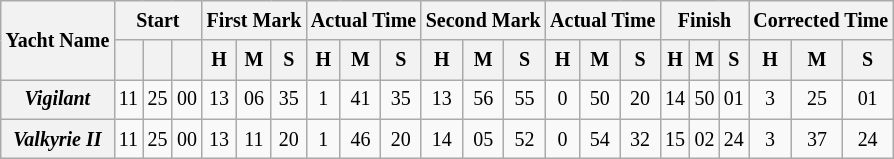<table class="wikitable" style="font-size:10pt;line-height:1.5;text-align: center;">
<tr>
<th rowspan="2">Yacht Name</th>
<th colspan="3">Start</th>
<th colspan="3">First Mark</th>
<th colspan="3">Actual Time</th>
<th colspan="3">Second Mark</th>
<th colspan="3">Actual Time</th>
<th colspan="3">Finish</th>
<th colspan="3">Corrected Time</th>
</tr>
<tr>
<th></th>
<th></th>
<th></th>
<th>H</th>
<th>M</th>
<th>S</th>
<th>H</th>
<th>M</th>
<th>S</th>
<th>H</th>
<th>M</th>
<th>S</th>
<th>H</th>
<th>M</th>
<th>S</th>
<th>H</th>
<th>M</th>
<th>S</th>
<th>H</th>
<th>M</th>
<th>S</th>
</tr>
<tr>
<th><em>Vigilant</em></th>
<td>11</td>
<td>25</td>
<td>00</td>
<td>13</td>
<td>06</td>
<td>35</td>
<td>1</td>
<td>41</td>
<td>35</td>
<td>13</td>
<td>56</td>
<td>55</td>
<td>0</td>
<td>50</td>
<td>20</td>
<td>14</td>
<td>50</td>
<td>01</td>
<td>3</td>
<td>25</td>
<td>01</td>
</tr>
<tr>
<th><em>Valkyrie II</em></th>
<td>11</td>
<td>25</td>
<td>00</td>
<td>13</td>
<td>11</td>
<td>20</td>
<td>1</td>
<td>46</td>
<td>20</td>
<td>14</td>
<td>05</td>
<td>52</td>
<td>0</td>
<td>54</td>
<td>32</td>
<td>15</td>
<td>02</td>
<td>24</td>
<td>3</td>
<td>37</td>
<td>24</td>
</tr>
</table>
